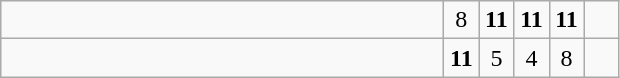<table class="wikitable">
<tr>
<td style="width:18em"><strong></strong></td>
<td align=center style="width:1em">8</td>
<td align=center style="width:1em"><strong>11</strong></td>
<td align=center style="width:1em"><strong>11</strong></td>
<td align=center style="width:1em"><strong>11</strong></td>
<td align=center style="width:1em"></td>
</tr>
<tr>
<td style="width:18em"></td>
<td align=center style="width:1em"><strong>11</strong></td>
<td align=center style="width:1em">5</td>
<td align=center style="width:1em">4</td>
<td align=center style="width:1em">8</td>
<td align=center style="width:1em"></td>
</tr>
</table>
